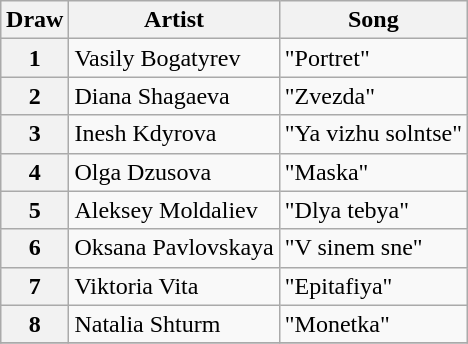<table class="wikitable sortable plainrowheaders" style="margin: 1em auto 1em auto; text-align: center;">
<tr>
<th scope="col">Draw</th>
<th scope="col">Artist</th>
<th scope="col">Song</th>
</tr>
<tr>
<th scope="row" style="text-align:center;">1</th>
<td style="text-align:left;">Vasily Bogatyrev</td>
<td style="text-align:left;">"Portret" </td>
</tr>
<tr>
<th scope="row" style="text-align:center;">2</th>
<td style="text-align:left;">Diana Shagaeva</td>
<td style="text-align:left;">"Zvezda" </td>
</tr>
<tr>
<th scope="row" style="text-align:center;">3</th>
<td style="text-align:left;">Inesh Kdyrova</td>
<td style="text-align:left;">"Ya vizhu solntse" </td>
</tr>
<tr>
<th scope="row" style="text-align:center;">4</th>
<td style="text-align:left;">Olga Dzusova</td>
<td style="text-align:left;">"Maska" </td>
</tr>
<tr>
<th scope="row" style="text-align:center;">5</th>
<td style="text-align:left;">Aleksey Moldaliev</td>
<td style="text-align:left;">"Dlya tebya" </td>
</tr>
<tr>
<th scope="row" style="text-align:center;">6</th>
<td style="text-align:left;">Oksana Pavlovskaya</td>
<td style="text-align:left;">"V sinem sne" </td>
</tr>
<tr>
<th scope="row" style="text-align:center;">7</th>
<td style="text-align:left;">Viktoria Vita</td>
<td style="text-align:left;">"Epitafiya" </td>
</tr>
<tr>
<th scope="row" style="text-align:center;">8</th>
<td style="text-align:left;">Natalia Shturm</td>
<td style="text-align:left;">"Monetka" </td>
</tr>
<tr>
</tr>
</table>
